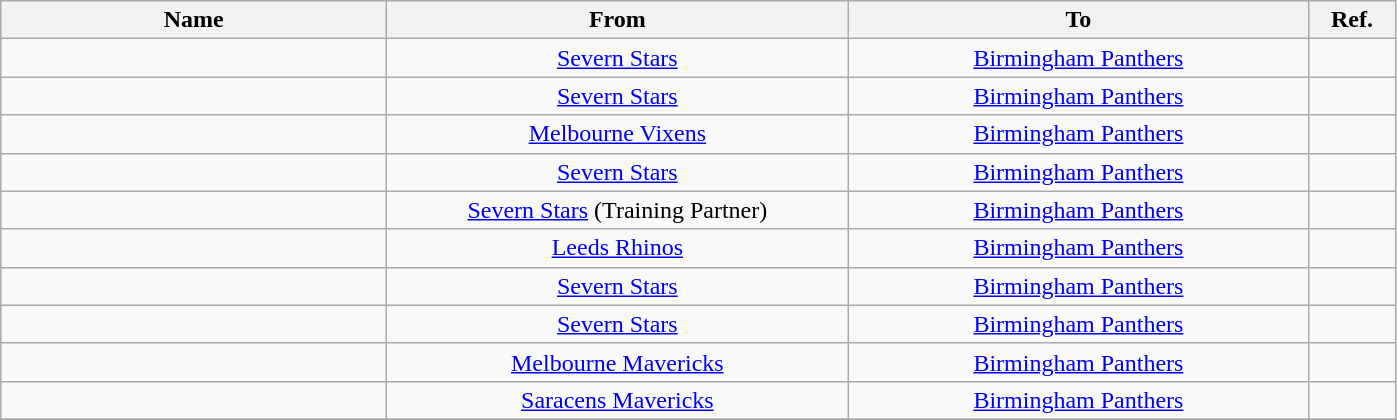<table class="wikitable sortable alternance" style="text-align:center">
<tr>
<th style="width:250px;">Name</th>
<th style="width:300px;">From</th>
<th style="width:300px;">To</th>
<th style="width:50px;">Ref.</th>
</tr>
<tr>
<td> </td>
<td> <a href='#'>Severn Stars</a></td>
<td> <a href='#'>Birmingham Panthers</a></td>
<td></td>
</tr>
<tr>
<td> </td>
<td> <a href='#'>Severn Stars</a></td>
<td> <a href='#'>Birmingham Panthers</a></td>
<td></td>
</tr>
<tr>
<td> </td>
<td> <a href='#'>Melbourne Vixens</a></td>
<td> <a href='#'>Birmingham Panthers</a></td>
<td></td>
</tr>
<tr>
<td> </td>
<td> <a href='#'>Severn Stars</a></td>
<td> <a href='#'>Birmingham Panthers</a></td>
<td></td>
</tr>
<tr>
<td> </td>
<td> <a href='#'>Severn Stars</a> (Training Partner)</td>
<td> <a href='#'>Birmingham Panthers</a></td>
<td></td>
</tr>
<tr>
<td> </td>
<td> <a href='#'>Leeds Rhinos</a></td>
<td> <a href='#'>Birmingham Panthers</a></td>
<td></td>
</tr>
<tr>
<td> </td>
<td> <a href='#'>Severn Stars</a></td>
<td> <a href='#'>Birmingham Panthers</a></td>
<td></td>
</tr>
<tr>
<td> </td>
<td> <a href='#'>Severn Stars</a></td>
<td> <a href='#'>Birmingham Panthers</a></td>
<td></td>
</tr>
<tr>
<td> </td>
<td> <a href='#'>Melbourne Mavericks</a></td>
<td> <a href='#'>Birmingham Panthers</a></td>
<td></td>
</tr>
<tr>
<td> </td>
<td> <a href='#'>Saracens Mavericks</a></td>
<td> <a href='#'>Birmingham Panthers</a></td>
<td></td>
</tr>
<tr>
</tr>
</table>
